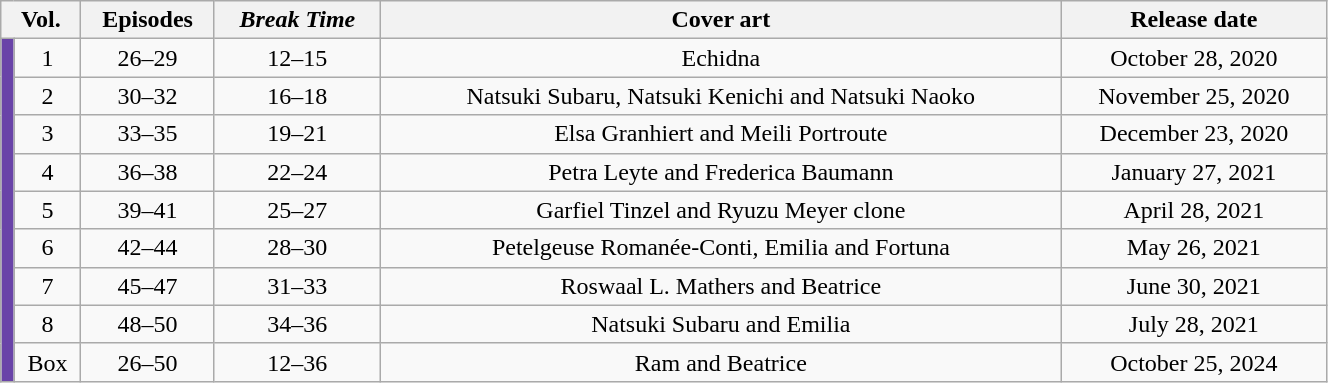<table class="wikitable" style="text-align: center; width: 70%;">
<tr>
<th colspan="2">Vol.</th>
<th>Episodes</th>
<th><em>Break Time</em></th>
<th>Cover art</th>
<th>Release date</th>
</tr>
<tr>
<td rowspan="10" width="1%" style="background: #6943A8;"></td>
<td>1</td>
<td>26–29</td>
<td>12–15</td>
<td>Echidna</td>
<td>October 28, 2020</td>
</tr>
<tr>
<td>2</td>
<td>30–32</td>
<td>16–18</td>
<td>Natsuki Subaru, Natsuki Kenichi and Natsuki Naoko</td>
<td>November 25, 2020</td>
</tr>
<tr>
<td>3</td>
<td>33–35</td>
<td>19–21</td>
<td>Elsa Granhiert and Meili Portroute</td>
<td>December 23, 2020</td>
</tr>
<tr>
<td>4</td>
<td>36–38</td>
<td>22–24</td>
<td>Petra Leyte and Frederica Baumann</td>
<td>January 27, 2021</td>
</tr>
<tr>
<td>5</td>
<td>39–41</td>
<td>25–27</td>
<td>Garfiel Tinzel and Ryuzu Meyer clone</td>
<td>April 28, 2021</td>
</tr>
<tr>
<td>6</td>
<td>42–44</td>
<td>28–30</td>
<td>Petelgeuse Romanée-Conti, Emilia and Fortuna</td>
<td>May 26, 2021</td>
</tr>
<tr>
<td>7</td>
<td>45–47</td>
<td>31–33</td>
<td>Roswaal L. Mathers and Beatrice</td>
<td>June 30, 2021</td>
</tr>
<tr>
<td>8</td>
<td>48–50</td>
<td>34–36</td>
<td>Natsuki Subaru and Emilia</td>
<td>July 28, 2021</td>
</tr>
<tr>
<td>Box</td>
<td>26–50</td>
<td>12–36</td>
<td>Ram and Beatrice</td>
<td>October 25, 2024</td>
</tr>
</table>
